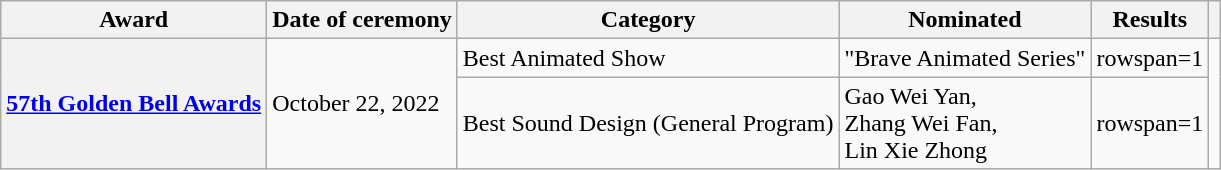<table class="wikitable">
<tr>
<th scope="col">Award</th>
<th scope="col">Date of ceremony</th>
<th scope="col">Category</th>
<th scope="col">Nominated</th>
<th scope="col">Results</th>
<th class="unsortable" scope="col"></th>
</tr>
<tr>
<th rowspan="2" scope="row" style="text-align:center;"><a href='#'>57th Golden Bell Awards</a></th>
<td rowspan="2">October 22, 2022</td>
<td>Best Animated Show</td>
<td>"Brave Animated Series"</td>
<td>rowspan=1 </td>
<td rowspan="2"></td>
</tr>
<tr>
<td>Best Sound Design (General Program)</td>
<td>Gao Wei Yan,<br>Zhang Wei Fan,<br>Lin Xie Zhong</td>
<td>rowspan=1 </td>
</tr>
</table>
